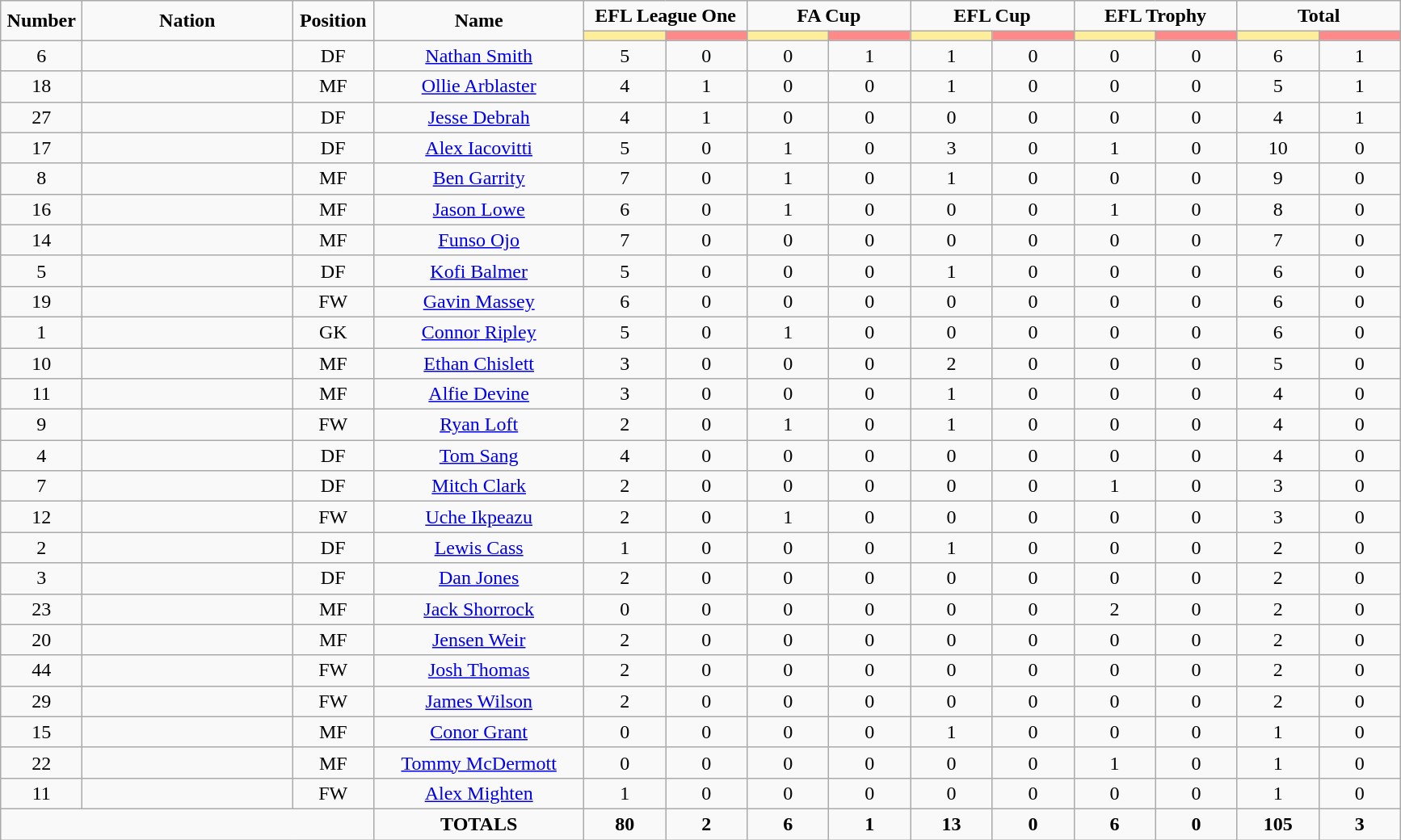<table class="wikitable" style="font-size: 100%; text-align: center;">
<tr>
<td rowspan="2" width="60" align="center"><strong>Number</strong></td>
<td rowspan="2" width="15%" align="center"><strong>Nation</strong></td>
<td rowspan="2" width="60" align="center"><strong>Position</strong></td>
<td rowspan="2" width="15%" align="center"><strong>Name</strong></td>
<td colspan="2" align="center"><strong>EFL League One</strong></td>
<td colspan="2" align="center"><strong>FA Cup</strong></td>
<td colspan="2" align="center"><strong>EFL Cup</strong></td>
<td colspan="2" align="center"><strong>EFL Trophy</strong></td>
<td colspan="2" align="center"><strong>Total</strong></td>
</tr>
<tr>
<th width=60 style="background: #FFEE99"></th>
<th width=60 style="background: #FF8888"></th>
<th width=60 style="background: #FFEE99"></th>
<th width=60 style="background: #FF8888"></th>
<th width=60 style="background: #FFEE99"></th>
<th width=60 style="background: #FF8888"></th>
<th width=60 style="background: #FFEE99"></th>
<th width=60 style="background: #FF8888"></th>
<th width=60 style="background: #FFEE99"></th>
<th width=60 style="background: #FF8888"></th>
</tr>
<tr>
<td>6</td>
<td></td>
<td>DF</td>
<td><a href='#'>Nathan Smith</a></td>
<td>5</td>
<td>0</td>
<td>0</td>
<td>1</td>
<td>1</td>
<td>0</td>
<td>0</td>
<td>0</td>
<td>6</td>
<td>1</td>
</tr>
<tr>
<td>18</td>
<td></td>
<td>MF</td>
<td><a href='#'>Ollie Arblaster</a></td>
<td>4</td>
<td>1</td>
<td>0</td>
<td>0</td>
<td>1</td>
<td>0</td>
<td>0</td>
<td>0</td>
<td>5</td>
<td>1</td>
</tr>
<tr>
<td>27</td>
<td></td>
<td>DF</td>
<td><a href='#'>Jesse Debrah</a></td>
<td>4</td>
<td>1</td>
<td>0</td>
<td>0</td>
<td>0</td>
<td>0</td>
<td>0</td>
<td>0</td>
<td>4</td>
<td>1</td>
</tr>
<tr>
<td>17</td>
<td></td>
<td>DF</td>
<td><a href='#'>Alex Iacovitti</a></td>
<td>5</td>
<td>0</td>
<td>1</td>
<td>0</td>
<td>3</td>
<td>0</td>
<td>1</td>
<td>0</td>
<td>10</td>
<td>0</td>
</tr>
<tr>
<td>8</td>
<td></td>
<td>MF</td>
<td><a href='#'>Ben Garrity</a></td>
<td>7</td>
<td>0</td>
<td>1</td>
<td>0</td>
<td>1</td>
<td>0</td>
<td>0</td>
<td>0</td>
<td>9</td>
<td>0</td>
</tr>
<tr>
<td>16</td>
<td></td>
<td>MF</td>
<td><a href='#'>Jason Lowe</a></td>
<td>6</td>
<td>0</td>
<td>1</td>
<td>0</td>
<td>0</td>
<td>0</td>
<td>1</td>
<td>0</td>
<td>8</td>
<td>0</td>
</tr>
<tr>
<td>14</td>
<td></td>
<td>MF</td>
<td><a href='#'>Funso Ojo</a></td>
<td>7</td>
<td>0</td>
<td>0</td>
<td>0</td>
<td>0</td>
<td>0</td>
<td>0</td>
<td>0</td>
<td>7</td>
<td>0</td>
</tr>
<tr>
<td>5</td>
<td></td>
<td>DF</td>
<td><a href='#'>Kofi Balmer</a></td>
<td>5</td>
<td>0</td>
<td>0</td>
<td>0</td>
<td>1</td>
<td>0</td>
<td>0</td>
<td>0</td>
<td>6</td>
<td>0</td>
</tr>
<tr>
<td>19</td>
<td></td>
<td>FW</td>
<td><a href='#'>Gavin Massey</a></td>
<td>6</td>
<td>0</td>
<td>0</td>
<td>0</td>
<td>0</td>
<td>0</td>
<td>0</td>
<td>0</td>
<td>6</td>
<td>0</td>
</tr>
<tr>
<td>1</td>
<td></td>
<td>GK</td>
<td><a href='#'>Connor Ripley</a></td>
<td>5</td>
<td>0</td>
<td>1</td>
<td>0</td>
<td>0</td>
<td>0</td>
<td>0</td>
<td>0</td>
<td>6</td>
<td>0</td>
</tr>
<tr>
<td>10</td>
<td></td>
<td>MF</td>
<td><a href='#'>Ethan Chislett</a></td>
<td>3</td>
<td>0</td>
<td>0</td>
<td>0</td>
<td>2</td>
<td>0</td>
<td>0</td>
<td>0</td>
<td>5</td>
<td>0</td>
</tr>
<tr>
<td>11</td>
<td></td>
<td>MF</td>
<td><a href='#'>Alfie Devine</a></td>
<td>3</td>
<td>0</td>
<td>0</td>
<td>0</td>
<td>1</td>
<td>0</td>
<td>0</td>
<td>0</td>
<td>4</td>
<td>0</td>
</tr>
<tr>
<td>9</td>
<td></td>
<td>FW</td>
<td><a href='#'>Ryan Loft</a></td>
<td>2</td>
<td>0</td>
<td>1</td>
<td>0</td>
<td>1</td>
<td>0</td>
<td>0</td>
<td>0</td>
<td>4</td>
<td>0</td>
</tr>
<tr>
<td>4</td>
<td></td>
<td>DF</td>
<td><a href='#'>Tom Sang</a></td>
<td>4</td>
<td>0</td>
<td>0</td>
<td>0</td>
<td>0</td>
<td>0</td>
<td>0</td>
<td>0</td>
<td>4</td>
<td>0</td>
</tr>
<tr>
<td>7</td>
<td></td>
<td>DF</td>
<td><a href='#'>Mitch Clark</a></td>
<td>2</td>
<td>0</td>
<td>0</td>
<td>0</td>
<td>0</td>
<td>0</td>
<td>1</td>
<td>0</td>
<td>3</td>
<td>0</td>
</tr>
<tr>
<td>12</td>
<td></td>
<td>FW</td>
<td><a href='#'>Uche Ikpeazu</a></td>
<td>2</td>
<td>0</td>
<td>1</td>
<td>0</td>
<td>0</td>
<td>0</td>
<td>0</td>
<td>0</td>
<td>3</td>
<td>0</td>
</tr>
<tr>
<td>2</td>
<td></td>
<td>DF</td>
<td><a href='#'>Lewis Cass</a></td>
<td>1</td>
<td>0</td>
<td>0</td>
<td>0</td>
<td>1</td>
<td>0</td>
<td>0</td>
<td>0</td>
<td>2</td>
<td>0</td>
</tr>
<tr>
<td>3</td>
<td></td>
<td>DF</td>
<td><a href='#'>Dan Jones</a></td>
<td>2</td>
<td>0</td>
<td>0</td>
<td>0</td>
<td>0</td>
<td>0</td>
<td>0</td>
<td>0</td>
<td>2</td>
<td>0</td>
</tr>
<tr>
<td>23</td>
<td></td>
<td>MF</td>
<td><a href='#'>Jack Shorrock</a></td>
<td>0</td>
<td>0</td>
<td>0</td>
<td>0</td>
<td>0</td>
<td>0</td>
<td>2</td>
<td>0</td>
<td>2</td>
<td>0</td>
</tr>
<tr>
<td>20</td>
<td></td>
<td>MF</td>
<td><a href='#'>Jensen Weir</a></td>
<td>2</td>
<td>0</td>
<td>0</td>
<td>0</td>
<td>0</td>
<td>0</td>
<td>0</td>
<td>0</td>
<td>2</td>
<td>0</td>
</tr>
<tr>
<td>44</td>
<td></td>
<td>FW</td>
<td><a href='#'>Josh Thomas</a></td>
<td>2</td>
<td>0</td>
<td>0</td>
<td>0</td>
<td>0</td>
<td>0</td>
<td>0</td>
<td>0</td>
<td>2</td>
<td>0</td>
</tr>
<tr>
<td>29</td>
<td></td>
<td>FW</td>
<td><a href='#'>James Wilson</a></td>
<td>2</td>
<td>0</td>
<td>0</td>
<td>0</td>
<td>0</td>
<td>0</td>
<td>0</td>
<td>0</td>
<td>2</td>
<td>0</td>
</tr>
<tr>
<td>15</td>
<td></td>
<td>MF</td>
<td><a href='#'>Conor Grant</a></td>
<td>0</td>
<td>0</td>
<td>0</td>
<td>0</td>
<td>1</td>
<td>0</td>
<td>0</td>
<td>0</td>
<td>1</td>
<td>0</td>
</tr>
<tr>
<td>22</td>
<td></td>
<td>MF</td>
<td><a href='#'>Tommy McDermott</a></td>
<td>0</td>
<td>0</td>
<td>0</td>
<td>0</td>
<td>0</td>
<td>0</td>
<td>1</td>
<td>0</td>
<td>1</td>
<td>0</td>
</tr>
<tr>
<td>11</td>
<td></td>
<td>FW</td>
<td><a href='#'>Alex Mighten</a></td>
<td>1</td>
<td>0</td>
<td>0</td>
<td>0</td>
<td>0</td>
<td>0</td>
<td>0</td>
<td>0</td>
<td>1</td>
<td>0</td>
</tr>
<tr>
<td colspan="3"></td>
<td><strong>TOTALS</strong></td>
<td><strong>80</strong></td>
<td><strong>2</strong></td>
<td><strong>6</strong></td>
<td><strong>1</strong></td>
<td><strong>13</strong></td>
<td><strong>0</strong></td>
<td><strong>6</strong></td>
<td><strong>0</strong></td>
<td><strong>105</strong></td>
<td><strong>3</strong></td>
</tr>
</table>
